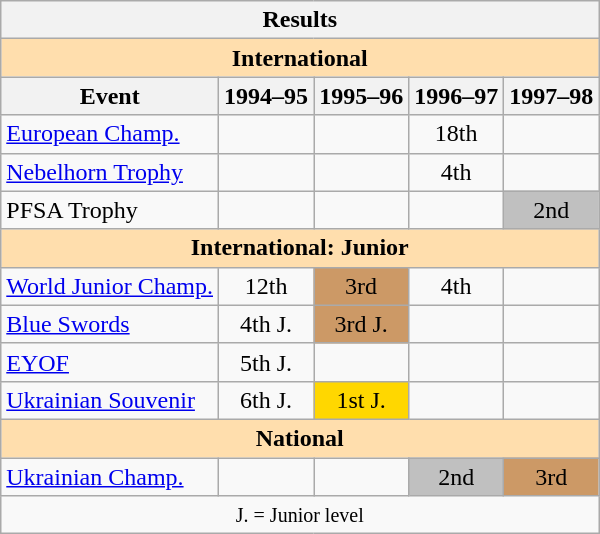<table class="wikitable" style="text-align:center">
<tr>
<th colspan=5 align=center><strong>Results</strong></th>
</tr>
<tr>
<th style="background-color: #ffdead; " colspan=5 align=center><strong>International</strong></th>
</tr>
<tr>
<th>Event</th>
<th>1994–95</th>
<th>1995–96</th>
<th>1996–97</th>
<th>1997–98</th>
</tr>
<tr>
<td align=left><a href='#'>European Champ.</a></td>
<td></td>
<td></td>
<td>18th</td>
<td></td>
</tr>
<tr>
<td align=left><a href='#'>Nebelhorn Trophy</a></td>
<td></td>
<td></td>
<td>4th</td>
<td></td>
</tr>
<tr>
<td align=left>PFSA Trophy</td>
<td></td>
<td></td>
<td></td>
<td bgcolor=silver>2nd</td>
</tr>
<tr>
<th style="background-color: #ffdead; " colspan=5 align=center><strong>International: Junior</strong></th>
</tr>
<tr>
<td align=left><a href='#'>World Junior Champ.</a></td>
<td>12th</td>
<td bgcolor=cc9966>3rd</td>
<td>4th</td>
<td></td>
</tr>
<tr>
<td align=left><a href='#'>Blue Swords</a></td>
<td>4th J.</td>
<td bgcolor=cc9966>3rd J.</td>
<td></td>
<td></td>
</tr>
<tr>
<td align=left><a href='#'>EYOF</a></td>
<td>5th J.</td>
<td></td>
<td></td>
<td></td>
</tr>
<tr>
<td align=left><a href='#'>Ukrainian Souvenir</a></td>
<td>6th J.</td>
<td bgcolor=gold>1st J.</td>
<td></td>
<td></td>
</tr>
<tr>
<th style="background-color: #ffdead; " colspan=5 align=center><strong>National</strong></th>
</tr>
<tr>
<td align=left><a href='#'>Ukrainian Champ.</a></td>
<td></td>
<td></td>
<td bgcolor=silver>2nd</td>
<td bgcolor=cc9966>3rd</td>
</tr>
<tr>
<td colspan=5 align=center><small> J. = Junior level </small></td>
</tr>
</table>
